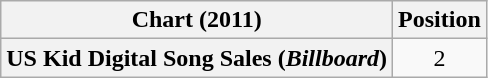<table class="wikitable plainrowheaders" style="text-align:center">
<tr>
<th scope="col">Chart (2011)</th>
<th scope="col">Position</th>
</tr>
<tr>
<th scope="row">US Kid Digital Song Sales (<em>Billboard</em>)</th>
<td>2</td>
</tr>
</table>
